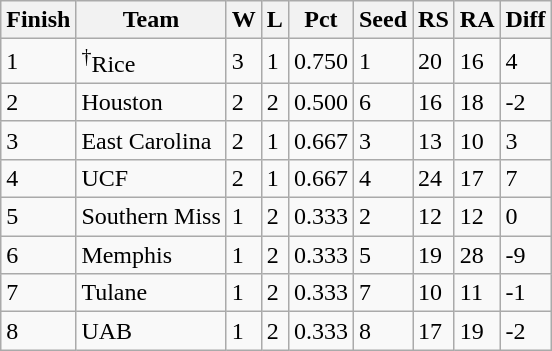<table class="wikitable sortable">
<tr>
<th>Finish</th>
<th>Team</th>
<th>W</th>
<th>L</th>
<th>Pct</th>
<th>Seed</th>
<th>RS</th>
<th>RA</th>
<th>Diff</th>
</tr>
<tr>
<td>1</td>
<td><sup>†</sup>Rice</td>
<td>3</td>
<td>1</td>
<td>0.750</td>
<td>1</td>
<td>20</td>
<td>16</td>
<td>4</td>
</tr>
<tr>
<td>2</td>
<td>Houston</td>
<td>2</td>
<td>2</td>
<td>0.500</td>
<td>6</td>
<td>16</td>
<td>18</td>
<td>-2</td>
</tr>
<tr>
<td>3</td>
<td>East Carolina</td>
<td>2</td>
<td>1</td>
<td>0.667</td>
<td>3</td>
<td>13</td>
<td>10</td>
<td>3</td>
</tr>
<tr>
<td>4</td>
<td>UCF</td>
<td>2</td>
<td>1</td>
<td>0.667</td>
<td>4</td>
<td>24</td>
<td>17</td>
<td>7</td>
</tr>
<tr>
<td>5</td>
<td>Southern Miss</td>
<td>1</td>
<td>2</td>
<td>0.333</td>
<td>2</td>
<td>12</td>
<td>12</td>
<td>0</td>
</tr>
<tr>
<td>6</td>
<td>Memphis</td>
<td>1</td>
<td>2</td>
<td>0.333</td>
<td>5</td>
<td>19</td>
<td>28</td>
<td>-9</td>
</tr>
<tr>
<td>7</td>
<td>Tulane</td>
<td>1</td>
<td>2</td>
<td>0.333</td>
<td>7</td>
<td>10</td>
<td>11</td>
<td>-1</td>
</tr>
<tr>
<td>8</td>
<td>UAB</td>
<td>1</td>
<td>2</td>
<td>0.333</td>
<td>8</td>
<td>17</td>
<td>19</td>
<td>-2</td>
</tr>
</table>
